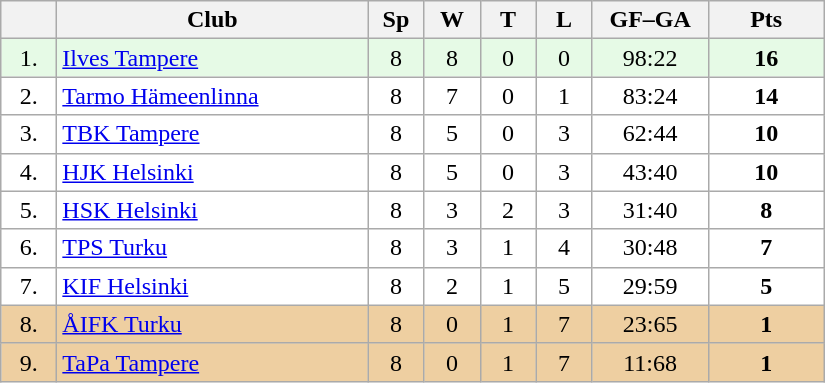<table class="wikitable">
<tr>
<th width="30"></th>
<th width="200">Club</th>
<th width="30">Sp</th>
<th width="30">W</th>
<th width="30">T</th>
<th width="30">L</th>
<th width="70">GF–GA</th>
<th width="70">Pts</th>
</tr>
<tr bgcolor="#e6fae6" align="center">
<td>1.</td>
<td align="left"><a href='#'>Ilves Tampere</a></td>
<td>8</td>
<td>8</td>
<td>0</td>
<td>0</td>
<td>98:22</td>
<td><strong>16</strong></td>
</tr>
<tr bgcolor="#FFFFFF" align="center">
<td>2.</td>
<td align="left"><a href='#'>Tarmo Hämeenlinna</a></td>
<td>8</td>
<td>7</td>
<td>0</td>
<td>1</td>
<td>83:24</td>
<td><strong>14</strong></td>
</tr>
<tr bgcolor="#FFFFFF" align="center">
<td>3.</td>
<td align="left"><a href='#'>TBK Tampere</a></td>
<td>8</td>
<td>5</td>
<td>0</td>
<td>3</td>
<td>62:44</td>
<td><strong>10</strong></td>
</tr>
<tr bgcolor="#FFFFFF" align="center">
<td>4.</td>
<td align="left"><a href='#'>HJK Helsinki</a></td>
<td>8</td>
<td>5</td>
<td>0</td>
<td>3</td>
<td>43:40</td>
<td><strong>10</strong></td>
</tr>
<tr bgcolor="#FFFFFF" align="center">
<td>5.</td>
<td align="left"><a href='#'>HSK Helsinki</a></td>
<td>8</td>
<td>3</td>
<td>2</td>
<td>3</td>
<td>31:40</td>
<td><strong>8</strong></td>
</tr>
<tr bgcolor="#FFFFFF" align="center">
<td>6.</td>
<td align="left"><a href='#'>TPS Turku</a></td>
<td>8</td>
<td>3</td>
<td>1</td>
<td>4</td>
<td>30:48</td>
<td><strong>7</strong></td>
</tr>
<tr bgcolor="#FFFFFF" align="center">
<td>7.</td>
<td align="left"><a href='#'>KIF Helsinki</a></td>
<td>8</td>
<td>2</td>
<td>1</td>
<td>5</td>
<td>29:59</td>
<td><strong>5</strong></td>
</tr>
<tr bgcolor="#EECFA1" align="center">
<td>8.</td>
<td align="left"><a href='#'>ÅIFK Turku</a></td>
<td>8</td>
<td>0</td>
<td>1</td>
<td>7</td>
<td>23:65</td>
<td><strong>1</strong></td>
</tr>
<tr bgcolor="#EECFA1" align="center">
<td>9.</td>
<td align="left"><a href='#'>TaPa Tampere</a></td>
<td>8</td>
<td>0</td>
<td>1</td>
<td>7</td>
<td>11:68</td>
<td><strong>1</strong></td>
</tr>
</table>
